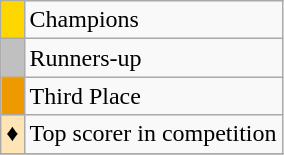<table class="wikitable">
<tr>
<td style="background:gold"></td>
<td>Champions</td>
</tr>
<tr>
<td style="background:silver"></td>
<td>Runners-up</td>
</tr>
<tr>
<td style="background:#e90"></td>
<td>Third Place</td>
</tr>
<tr>
<td style="background:#FFE4B5; text-align:center">♦</td>
<td>Top scorer in competition</td>
</tr>
<tr>
</tr>
</table>
